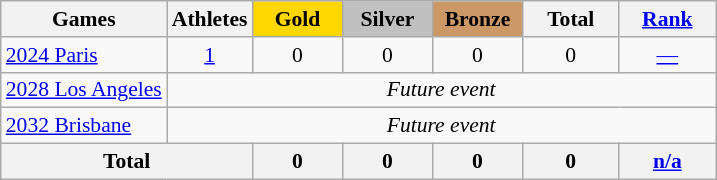<table class="wikitable" style="text-align:center; font-size:90%;">
<tr>
<th>Games</th>
<th>Athletes</th>
<td style="background:gold; width:3.7em; font-weight:bold;">Gold</td>
<td style="background:silver; width:3.7em; font-weight:bold;">Silver</td>
<td style="background:#cc9966; width:3.7em; font-weight:bold;">Bronze</td>
<th style="width:4em; font-weight:bold;">Total</th>
<th style="width:4em; font-weight:bold;"><a href='#'>Rank</a></th>
</tr>
<tr>
<td align=left> <a href='#'>2024 Paris</a></td>
<td><a href='#'>1</a></td>
<td>0</td>
<td>0</td>
<td>0</td>
<td>0</td>
<td><a href='#'>—</a></td>
</tr>
<tr>
<td align=left> <a href='#'>2028 Los Angeles</a></td>
<td colspan=7; rowspan=1><em>Future event</em></td>
</tr>
<tr>
<td align=left> <a href='#'>2032 Brisbane</a></td>
<td colspan=7; rowspan=1><em>Future event</em></td>
</tr>
<tr>
<th colspan=2>Total</th>
<th>0</th>
<th>0</th>
<th>0</th>
<th>0</th>
<th><a href='#'>n/a</a></th>
</tr>
</table>
